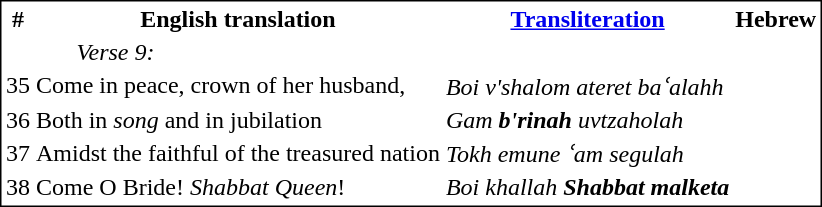<table style="border: 1px solid;">
<tr>
<th>#</th>
<th>English translation</th>
<th><a href='#'>Transliteration</a></th>
<th>Hebrew</th>
</tr>
<tr>
<td colspan=4 style="padding-left: 3em"><em>Verse 9:</em></td>
</tr>
<tr>
<td valign=top id=textline2>35</td>
<td valign=top>Come in peace, crown of her husband,</td>
<td valign=top><em>Boi v'shalom ateret baʿalahh</em></td>
<td valign=top dir=rtl></td>
</tr>
<tr>
<td valign=top id=textline2>36</td>
<td valign=top>Both in <em>song</em> and in jubilation</td>
<td valign=top><em>Gam <strong>b'rinah</strong> uvtzaholah</em></td>
<td valign=top dir=rtl></td>
</tr>
<tr>
<td valign=top id=textline2>37</td>
<td valign=top>Amidst the faithful of the treasured nation</td>
<td valign=top><em>Tokh emune ʿam segulah</em></td>
<td valign=top dir=rtl></td>
</tr>
<tr>
<td valign=top id=textline2>38</td>
<td valign=top>Come O Bride! <em>Shabbat Queen</em>!</td>
<td valign=top><em>Boi khallah <strong>Shabbat malketa<strong><em></td>
<td valign=top dir=rtl></td>
</tr>
</table>
